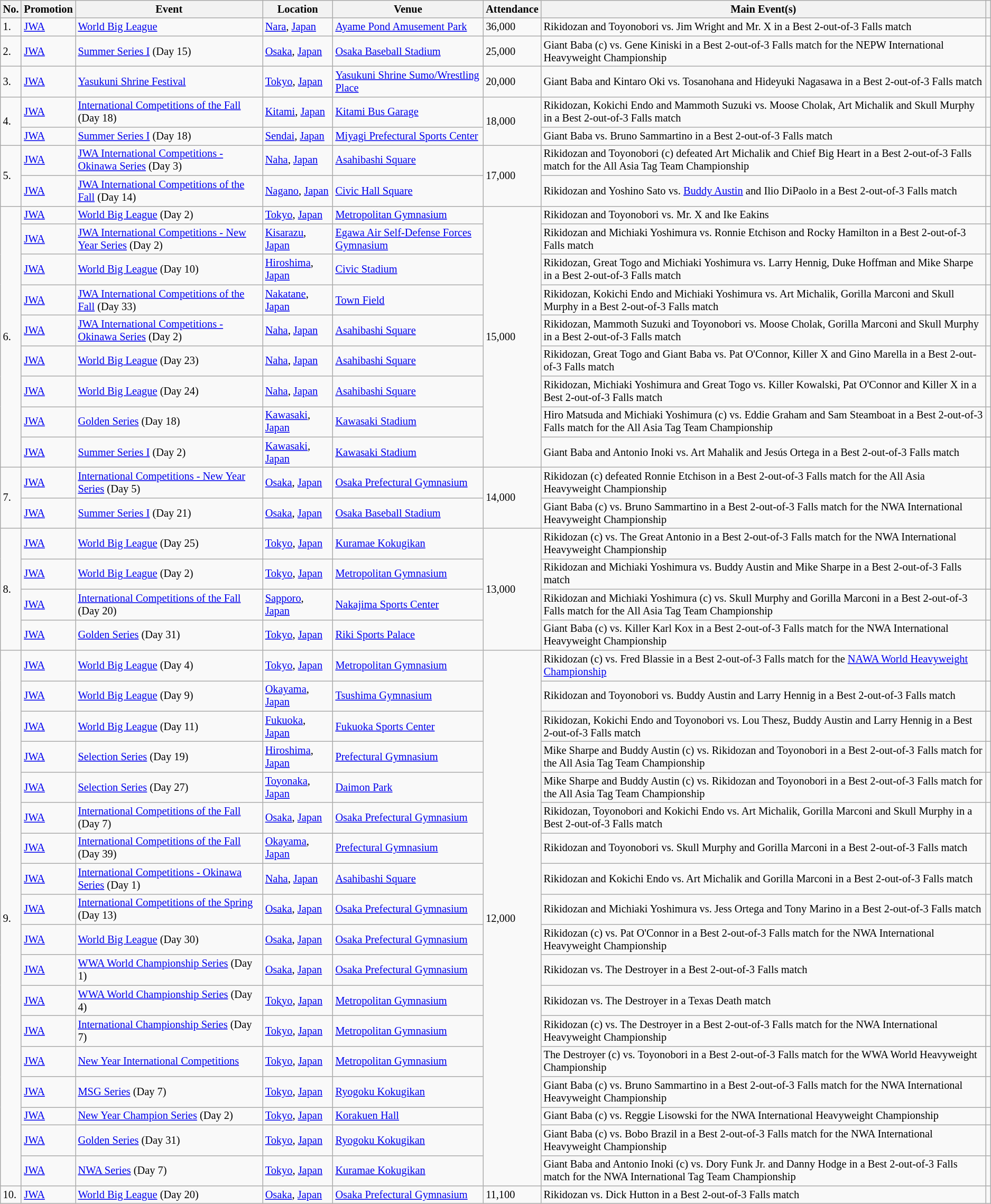<table class="wikitable sortable" style="font-size:85%;">
<tr>
<th>No.</th>
<th>Promotion</th>
<th>Event</th>
<th>Location</th>
<th>Venue</th>
<th>Attendance</th>
<th class=unsortable>Main Event(s)</th>
<th class=unsortable></th>
</tr>
<tr>
<td>1.</td>
<td><a href='#'>JWA</a></td>
<td><a href='#'>World Big League</a> <br> </td>
<td><a href='#'>Nara</a>, <a href='#'>Japan</a></td>
<td><a href='#'>Ayame Pond Amusement Park</a></td>
<td>36,000</td>
<td>Rikidozan and Toyonobori vs. Jim Wright and Mr. X in a Best 2-out-of-3 Falls match</td>
<td></td>
</tr>
<tr>
<td>2.</td>
<td><a href='#'>JWA</a></td>
<td><a href='#'>Summer Series I</a> (Day 15) <br> </td>
<td><a href='#'>Osaka</a>, <a href='#'>Japan</a></td>
<td><a href='#'>Osaka Baseball Stadium</a></td>
<td>25,000</td>
<td>Giant Baba (c) vs. Gene Kiniski in a Best 2-out-of-3 Falls match for the NEPW International Heavyweight Championship</td>
<td></td>
</tr>
<tr>
<td>3.</td>
<td><a href='#'>JWA</a></td>
<td><a href='#'>Yasukuni Shrine Festival</a> <br> </td>
<td><a href='#'>Tokyo</a>, <a href='#'>Japan</a></td>
<td><a href='#'>Yasukuni Shrine Sumo/Wrestling Place</a></td>
<td>20,000</td>
<td>Giant Baba and Kintaro Oki vs. Tosanohana and Hideyuki Nagasawa in a Best 2-out-of-3 Falls match</td>
<td></td>
</tr>
<tr>
<td rowspan=2>4.</td>
<td><a href='#'>JWA</a></td>
<td><a href='#'>International Competitions of the Fall</a> (Day 18) <br> </td>
<td><a href='#'>Kitami</a>, <a href='#'>Japan</a></td>
<td><a href='#'>Kitami Bus Garage</a></td>
<td rowspan=2>18,000</td>
<td>Rikidozan, Kokichi Endo and Mammoth Suzuki vs. Moose Cholak, Art Michalik and Skull Murphy in a Best 2-out-of-3 Falls match</td>
<td></td>
</tr>
<tr>
<td><a href='#'>JWA</a></td>
<td><a href='#'>Summer Series I</a> (Day 18) <br> </td>
<td><a href='#'>Sendai</a>, <a href='#'>Japan</a></td>
<td><a href='#'>Miyagi Prefectural Sports Center</a></td>
<td>Giant Baba vs. Bruno Sammartino in a Best 2-out-of-3 Falls match</td>
<td></td>
</tr>
<tr>
<td rowspan=2>5.</td>
<td><a href='#'>JWA</a></td>
<td><a href='#'>JWA International Competitions - Okinawa Series</a> (Day 3) <br> </td>
<td><a href='#'>Naha</a>, <a href='#'>Japan</a></td>
<td><a href='#'>Asahibashi Square</a></td>
<td rowspan=2>17,000</td>
<td>Rikidozan and Toyonobori (c) defeated Art Michalik and Chief Big Heart in a Best 2-out-of-3 Falls match for the All Asia Tag Team Championship</td>
<td></td>
</tr>
<tr>
<td><a href='#'>JWA</a></td>
<td><a href='#'>JWA International Competitions of the Fall</a> (Day 14) <br> </td>
<td><a href='#'>Nagano</a>, <a href='#'>Japan</a></td>
<td><a href='#'>Civic Hall Square</a></td>
<td>Rikidozan and Yoshino Sato vs. <a href='#'>Buddy Austin</a> and Ilio DiPaolo in a Best 2-out-of-3 Falls match</td>
<td></td>
</tr>
<tr>
<td rowspan=9>6.</td>
<td><a href='#'>JWA</a></td>
<td><a href='#'>World Big League</a> (Day 2) <br> </td>
<td><a href='#'>Tokyo</a>, <a href='#'>Japan</a></td>
<td><a href='#'>Metropolitan Gymnasium</a></td>
<td rowspan=9>15,000</td>
<td>Rikidozan and Toyonobori vs. Mr. X and Ike Eakins</td>
<td></td>
</tr>
<tr>
<td><a href='#'>JWA</a></td>
<td><a href='#'>JWA International Competitions - New Year Series</a> (Day 2) <br> </td>
<td><a href='#'>Kisarazu</a>, <a href='#'>Japan</a></td>
<td><a href='#'>Egawa Air Self-Defense Forces Gymnasium</a></td>
<td>Rikidozan and Michiaki Yoshimura vs. Ronnie Etchison and Rocky Hamilton in a Best 2-out-of-3 Falls match</td>
<td></td>
</tr>
<tr>
<td><a href='#'>JWA</a></td>
<td><a href='#'>World Big League</a> (Day 10) <br> </td>
<td><a href='#'>Hiroshima</a>, <a href='#'>Japan</a></td>
<td><a href='#'>Civic Stadium</a></td>
<td>Rikidozan, Great Togo and Michiaki Yoshimura vs. Larry Hennig, Duke Hoffman and Mike Sharpe in a Best 2-out-of-3 Falls match</td>
<td></td>
</tr>
<tr>
<td><a href='#'>JWA</a></td>
<td><a href='#'>JWA International Competitions of the Fall</a> (Day 33) <br> </td>
<td><a href='#'>Nakatane</a>, <a href='#'>Japan</a></td>
<td><a href='#'>Town Field</a></td>
<td>Rikidozan, Kokichi Endo and Michiaki Yoshimura vs. Art Michalik, Gorilla Marconi and Skull Murphy in a Best 2-out-of-3 Falls match</td>
<td></td>
</tr>
<tr>
<td><a href='#'>JWA</a></td>
<td><a href='#'>JWA International Competitions - Okinawa Series</a> (Day 2) <br> </td>
<td><a href='#'>Naha</a>, <a href='#'>Japan</a></td>
<td><a href='#'>Asahibashi Square</a></td>
<td>Rikidozan, Mammoth Suzuki and Toyonobori vs. Moose Cholak, Gorilla Marconi and Skull Murphy in a Best 2-out-of-3 Falls match</td>
<td></td>
</tr>
<tr>
<td><a href='#'>JWA</a></td>
<td><a href='#'>World Big League</a> (Day 23) <br> </td>
<td><a href='#'>Naha</a>, <a href='#'>Japan</a></td>
<td><a href='#'>Asahibashi Square</a></td>
<td>Rikidozan, Great Togo and Giant Baba vs. Pat O'Connor, Killer X and Gino Marella in a Best 2-out-of-3 Falls match</td>
<td></td>
</tr>
<tr>
<td><a href='#'>JWA</a></td>
<td><a href='#'>World Big League</a> (Day 24) <br> </td>
<td><a href='#'>Naha</a>, <a href='#'>Japan</a></td>
<td><a href='#'>Asahibashi Square</a></td>
<td>Rikidozan, Michiaki Yoshimura and Great Togo vs. Killer Kowalski, Pat O'Connor and Killer X in a Best 2-out-of-3 Falls match</td>
<td></td>
</tr>
<tr>
<td><a href='#'>JWA</a></td>
<td><a href='#'>Golden Series</a> (Day 18) <br> </td>
<td><a href='#'>Kawasaki</a>, <a href='#'>Japan</a></td>
<td><a href='#'>Kawasaki Stadium</a></td>
<td>Hiro Matsuda and Michiaki Yoshimura (c) vs. Eddie Graham and Sam Steamboat in a Best 2-out-of-3 Falls match for the All Asia Tag Team Championship</td>
<td></td>
</tr>
<tr>
<td><a href='#'>JWA</a></td>
<td><a href='#'>Summer Series I</a> (Day 2) <br> </td>
<td><a href='#'>Kawasaki</a>, <a href='#'>Japan</a></td>
<td><a href='#'>Kawasaki Stadium</a></td>
<td>Giant Baba and Antonio Inoki vs. Art Mahalik and Jesús Ortega in a Best 2-out-of-3 Falls match</td>
<td></td>
</tr>
<tr>
<td rowspan=2>7.</td>
<td><a href='#'>JWA</a></td>
<td><a href='#'>International Competitions - New Year Series</a> (Day 5) <br> </td>
<td><a href='#'>Osaka</a>, <a href='#'>Japan</a></td>
<td><a href='#'>Osaka Prefectural Gymnasium</a></td>
<td rowspan=2>14,000</td>
<td>Rikidozan (c) defeated Ronnie Etchison in a Best 2-out-of-3 Falls match for the All Asia Heavyweight Championship</td>
<td></td>
</tr>
<tr>
<td><a href='#'>JWA</a></td>
<td><a href='#'>Summer Series I</a> (Day 21) <br> </td>
<td><a href='#'>Osaka</a>, <a href='#'>Japan</a></td>
<td><a href='#'>Osaka Baseball Stadium</a></td>
<td>Giant Baba (c) vs. Bruno Sammartino in a Best 2-out-of-3 Falls match for the NWA International Heavyweight Championship</td>
<td></td>
</tr>
<tr>
<td rowspan=4>8.</td>
<td><a href='#'>JWA</a></td>
<td><a href='#'>World Big League</a> (Day 25) <br> </td>
<td><a href='#'>Tokyo</a>, <a href='#'>Japan</a></td>
<td><a href='#'>Kuramae Kokugikan</a></td>
<td rowspan=4>13,000</td>
<td>Rikidozan (c) vs. The Great Antonio in a Best 2-out-of-3 Falls match for the NWA International Heavyweight Championship</td>
<td></td>
</tr>
<tr>
<td><a href='#'>JWA</a></td>
<td><a href='#'>World Big League</a> (Day 2) <br> </td>
<td><a href='#'>Tokyo</a>, <a href='#'>Japan</a></td>
<td><a href='#'>Metropolitan Gymnasium</a></td>
<td>Rikidozan and Michiaki Yoshimura vs. Buddy Austin and Mike Sharpe in a Best 2-out-of-3 Falls match</td>
<td></td>
</tr>
<tr>
<td><a href='#'>JWA</a></td>
<td><a href='#'>International Competitions of the Fall</a> (Day 20) <br> </td>
<td><a href='#'>Sapporo</a>, <a href='#'>Japan</a></td>
<td><a href='#'>Nakajima Sports Center</a></td>
<td>Rikidozan and Michiaki Yoshimura (c) vs. Skull Murphy and Gorilla Marconi in a Best 2-out-of-3 Falls match for the All Asia Tag Team Championship</td>
<td></td>
</tr>
<tr>
<td><a href='#'>JWA</a></td>
<td><a href='#'>Golden Series</a> (Day 31) <br> </td>
<td><a href='#'>Tokyo</a>, <a href='#'>Japan</a></td>
<td><a href='#'>Riki Sports Palace</a></td>
<td>Giant Baba (c) vs. Killer Karl Kox in a Best 2-out-of-3 Falls match for the NWA International Heavyweight Championship</td>
<td></td>
</tr>
<tr>
<td rowspan=18>9.</td>
<td><a href='#'>JWA</a></td>
<td><a href='#'>World Big League</a> (Day 4) <br> </td>
<td><a href='#'>Tokyo</a>, <a href='#'>Japan</a></td>
<td><a href='#'>Metropolitan Gymnasium</a></td>
<td rowspan=18>12,000</td>
<td>Rikidozan (c) vs. Fred Blassie in a Best 2-out-of-3 Falls match for the <a href='#'>NAWA World Heavyweight Championship</a></td>
<td></td>
</tr>
<tr>
<td><a href='#'>JWA</a></td>
<td><a href='#'>World Big League</a> (Day 9) <br> </td>
<td><a href='#'>Okayama</a>, <a href='#'>Japan</a></td>
<td><a href='#'>Tsushima Gymnasium</a></td>
<td>Rikidozan and Toyonobori vs. Buddy Austin and Larry Hennig in a Best 2-out-of-3 Falls match</td>
<td></td>
</tr>
<tr>
<td><a href='#'>JWA</a></td>
<td><a href='#'>World Big League</a> (Day 11) <br> </td>
<td><a href='#'>Fukuoka</a>, <a href='#'>Japan</a></td>
<td><a href='#'>Fukuoka Sports Center</a></td>
<td>Rikidozan, Kokichi Endo and Toyonobori vs. Lou Thesz, Buddy Austin and Larry Hennig in a Best 2-out-of-3 Falls match</td>
<td></td>
</tr>
<tr>
<td><a href='#'>JWA</a></td>
<td><a href='#'>Selection Series</a> (Day 19) <br> </td>
<td><a href='#'>Hiroshima</a>, <a href='#'>Japan</a></td>
<td><a href='#'>Prefectural Gymnasium</a></td>
<td>Mike Sharpe and Buddy Austin (c) vs. Rikidozan and Toyonobori in a Best 2-out-of-3 Falls match for the All Asia Tag Team Championship</td>
<td></td>
</tr>
<tr>
<td><a href='#'>JWA</a></td>
<td><a href='#'>Selection Series</a> (Day 27) <br> </td>
<td><a href='#'>Toyonaka</a>, <a href='#'>Japan</a></td>
<td><a href='#'>Daimon Park</a></td>
<td>Mike Sharpe and Buddy Austin (c) vs. Rikidozan and Toyonobori in a Best 2-out-of-3 Falls match for the All Asia Tag Team Championship</td>
<td></td>
</tr>
<tr>
<td><a href='#'>JWA</a></td>
<td><a href='#'>International Competitions of the Fall</a> (Day 7) <br> </td>
<td><a href='#'>Osaka</a>, <a href='#'>Japan</a></td>
<td><a href='#'>Osaka Prefectural Gymnasium</a></td>
<td>Rikidozan, Toyonobori and Kokichi Endo vs. Art Michalik, Gorilla Marconi and Skull Murphy in a Best 2-out-of-3 Falls match</td>
<td></td>
</tr>
<tr>
<td><a href='#'>JWA</a></td>
<td><a href='#'>International Competitions of the Fall</a> (Day 39) <br> </td>
<td><a href='#'>Okayama</a>, <a href='#'>Japan</a></td>
<td><a href='#'>Prefectural Gymnasium</a></td>
<td>Rikidozan and Toyonobori vs. Skull Murphy and Gorilla Marconi in a Best 2-out-of-3 Falls match</td>
<td></td>
</tr>
<tr>
<td><a href='#'>JWA</a></td>
<td><a href='#'>International Competitions - Okinawa Series</a> (Day 1) <br> </td>
<td><a href='#'>Naha</a>, <a href='#'>Japan</a></td>
<td><a href='#'>Asahibashi Square</a></td>
<td>Rikidozan and Kokichi Endo vs. Art Michalik and Gorilla Marconi in a Best 2-out-of-3 Falls match</td>
<td></td>
</tr>
<tr>
<td><a href='#'>JWA</a></td>
<td><a href='#'>International Competitions of the Spring</a> (Day 13) <br> </td>
<td><a href='#'>Osaka</a>, <a href='#'>Japan</a></td>
<td><a href='#'>Osaka Prefectural Gymnasium</a></td>
<td>Rikidozan and Michiaki Yoshimura vs. Jess Ortega and Tony Marino in a Best 2-out-of-3 Falls match</td>
<td></td>
</tr>
<tr>
<td><a href='#'>JWA</a></td>
<td><a href='#'>World Big League</a> (Day 30) <br> </td>
<td><a href='#'>Osaka</a>, <a href='#'>Japan</a></td>
<td><a href='#'>Osaka Prefectural Gymnasium</a></td>
<td>Rikidozan (c) vs. Pat O'Connor in a Best 2-out-of-3 Falls match for the NWA International Heavyweight Championship</td>
<td></td>
</tr>
<tr>
<td><a href='#'>JWA</a></td>
<td><a href='#'>WWA World Championship Series</a> (Day 1) <br> </td>
<td><a href='#'>Osaka</a>, <a href='#'>Japan</a></td>
<td><a href='#'>Osaka Prefectural Gymnasium</a></td>
<td>Rikidozan vs. The Destroyer in a Best 2-out-of-3 Falls match</td>
<td></td>
</tr>
<tr>
<td><a href='#'>JWA</a></td>
<td><a href='#'>WWA World Championship Series</a> (Day 4) <br> </td>
<td><a href='#'>Tokyo</a>, <a href='#'>Japan</a></td>
<td><a href='#'>Metropolitan Gymnasium</a></td>
<td>Rikidozan vs. The Destroyer in a Texas Death match</td>
<td></td>
</tr>
<tr>
<td><a href='#'>JWA</a></td>
<td><a href='#'>International Championship Series</a> (Day 7) <br> </td>
<td><a href='#'>Tokyo</a>, <a href='#'>Japan</a></td>
<td><a href='#'>Metropolitan Gymnasium</a></td>
<td>Rikidozan (c) vs. The Destroyer in a Best 2-out-of-3 Falls match for the NWA International Heavyweight Championship</td>
<td></td>
</tr>
<tr>
<td><a href='#'>JWA</a></td>
<td><a href='#'>New Year International Competitions</a> <br> </td>
<td><a href='#'>Tokyo</a>, <a href='#'>Japan</a></td>
<td><a href='#'>Metropolitan Gymnasium</a></td>
<td>The Destroyer (c) vs. Toyonobori in a Best 2-out-of-3 Falls match for the WWA World Heavyweight Championship</td>
<td></td>
</tr>
<tr>
<td><a href='#'>JWA</a></td>
<td><a href='#'>MSG Series</a> (Day 7) <br> </td>
<td><a href='#'>Tokyo</a>, <a href='#'>Japan</a></td>
<td><a href='#'>Ryogoku Kokugikan</a></td>
<td>Giant Baba (c) vs. Bruno Sammartino in a Best 2-out-of-3 Falls match for the NWA International Heavyweight Championship</td>
<td></td>
</tr>
<tr>
<td><a href='#'>JWA</a></td>
<td><a href='#'>New Year Champion Series</a> (Day 2) <br> </td>
<td><a href='#'>Tokyo</a>, <a href='#'>Japan</a></td>
<td><a href='#'>Korakuen Hall</a></td>
<td>Giant Baba (c) vs. Reggie Lisowski for the NWA International Heavyweight Championship</td>
<td></td>
</tr>
<tr>
<td><a href='#'>JWA</a></td>
<td><a href='#'>Golden Series</a> (Day 31) <br> </td>
<td><a href='#'>Tokyo</a>, <a href='#'>Japan</a></td>
<td><a href='#'>Ryogoku Kokugikan</a></td>
<td>Giant Baba (c) vs. Bobo Brazil in a Best 2-out-of-3 Falls match for the NWA International Heavyweight Championship</td>
<td></td>
</tr>
<tr>
<td><a href='#'>JWA</a></td>
<td><a href='#'>NWA Series</a> (Day 7) <br> </td>
<td><a href='#'>Tokyo</a>, <a href='#'>Japan</a></td>
<td><a href='#'>Kuramae Kokugikan</a></td>
<td>Giant Baba and Antonio Inoki (c) vs. Dory Funk Jr. and Danny Hodge in a Best 2-out-of-3 Falls match for the NWA International Tag Team Championship</td>
<td></td>
</tr>
<tr>
<td>10.</td>
<td><a href='#'>JWA</a></td>
<td><a href='#'>World Big League</a> (Day 20) <br> </td>
<td><a href='#'>Osaka</a>, <a href='#'>Japan</a></td>
<td><a href='#'>Osaka Prefectural Gymnasium</a></td>
<td>11,100</td>
<td>Rikidozan vs. Dick Hutton in a Best 2-out-of-3 Falls match</td>
<td></td>
</tr>
</table>
